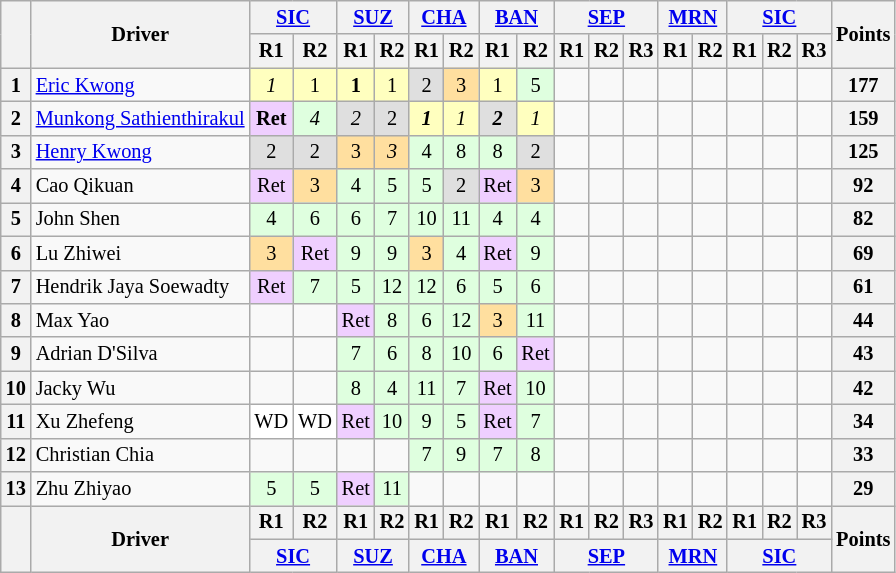<table class="wikitable" style="font-size:85%; text-align:center">
<tr>
<th rowspan=2></th>
<th rowspan=2>Driver</th>
<th colspan=2><a href='#'>SIC</a><br></th>
<th colspan=2><a href='#'>SUZ</a><br></th>
<th colspan=2><a href='#'>CHA</a><br></th>
<th colspan=2><a href='#'>BAN</a><br></th>
<th colspan="3"><a href='#'>SEP</a><br></th>
<th colspan=2><a href='#'>MRN</a><br></th>
<th colspan="3"><a href='#'>SIC</a><br></th>
<th rowspan=2>Points</th>
</tr>
<tr>
<th>R1</th>
<th>R2</th>
<th>R1</th>
<th>R2</th>
<th>R1</th>
<th>R2</th>
<th>R1</th>
<th>R2</th>
<th>R1</th>
<th>R2</th>
<th>R3</th>
<th>R1</th>
<th>R2</th>
<th>R1</th>
<th>R2</th>
<th>R3</th>
</tr>
<tr>
<th>1</th>
<td align="left"> <a href='#'>Eric Kwong</a></td>
<td style="background:#FFFFBF";><em>1</em></td>
<td style="background:#FFFFBF";>1</td>
<td style="background:#FFFFBF";><strong>1</strong></td>
<td style="background:#FFFFBF";>1</td>
<td style="background:#DFDFDF";>2</td>
<td style="background:#ffdf9f";>3</td>
<td style="background:#FFFFBF";>1</td>
<td style="background:#dfffdf";>5</td>
<td style="background:#";></td>
<td style="background:#";></td>
<td style="background:#";></td>
<td style="background:#";></td>
<td style="background:#";></td>
<td style="background:#";></td>
<td style="background:#";></td>
<td style="background:#";></td>
<th>177</th>
</tr>
<tr>
<th>2</th>
<td align="left"> <a href='#'>Munkong Sathienthirakul</a></td>
<td style="background:#efcfff" ;><strong>Ret</strong></td>
<td style="background:#dfffdf" ;><em>4</em></td>
<td style="background:#DFDFDF" ;><em>2</em></td>
<td style="background:#DFDFDF" ;>2</td>
<td style="background:#FFFFBF" ;><strong><em>1</em></strong></td>
<td style="background:#FFFFBF" ;><em>1</em></td>
<td style="background:#DFDFDF" ;><strong><em>2</em></strong></td>
<td style="background:#FFFFBF" ;><em>1</em></td>
<td style="background:#" ;></td>
<td style="background:#" ;></td>
<td style="background:#" ;></td>
<td style="background:#" ;></td>
<td style="background:#" ;></td>
<td style="background:#" ;></td>
<td style="background:#" ;></td>
<td style="background:#" ;></td>
<th>159</th>
</tr>
<tr>
<th>3</th>
<td align="left"> <a href='#'>Henry Kwong</a></td>
<td style="background:#dfdfdf";>2</td>
<td style="background:#dfdfdf";>2</td>
<td style="background:#FFDF9F";>3</td>
<td style="background:#FFDF9F";><em>3</em></td>
<td style="background:#dfffdf";>4</td>
<td style="background:#DFFFDF";>8</td>
<td style="background:#DFFFDF";>8</td>
<td style="background:#dfdfdf";>2</td>
<td style="background:#";></td>
<td style="background:#";></td>
<td style="background:#";></td>
<td style="background:#";></td>
<td style="background:#";></td>
<td style="background:#";></td>
<td style="background:#";></td>
<td style="background:#";></td>
<th>125</th>
</tr>
<tr>
<th>4</th>
<td align="left" nowrap=""> Cao Qikuan</td>
<td style="background:#efcfff" ;>Ret</td>
<td style="background:#ffdf9f" ;>3</td>
<td style="background:#DFFFDF" ;>4</td>
<td style="background:#DFFFDF" ;>5</td>
<td style="background:#dfffdf" ;>5</td>
<td style="background:#DFDFDF" ;>2</td>
<td style="background:#efcfff" ;>Ret</td>
<td style="background:#FFDF9F" ;>3</td>
<td style="background:#" ;></td>
<td style="background:#" ;></td>
<td style="background:#" ;></td>
<td style="background:#" ;></td>
<td style="background:#" ;></td>
<td style="background:#" ;></td>
<td style="background:#" ;></td>
<td style="background:#" ;></td>
<th>92</th>
</tr>
<tr>
<th>5</th>
<td align="left"> John Shen</td>
<td style="background:#dfffdf" ;>4</td>
<td style="background:#dfffdf" ;>6</td>
<td style="background:#DFFFDF" ;>6</td>
<td style="background:#DFFFDF" ;>7</td>
<td style="background:#DFFFDF" ;>10</td>
<td style="background:#DFFFDF" ;>11</td>
<td style="background:#DFFFDF" ;>4</td>
<td style="background:#DFFFDF" ;>4</td>
<td style="background:#" ;></td>
<td style="background:#" ;></td>
<td style="background:#" ;></td>
<td style="background:#" ;></td>
<td style="background:#" ;></td>
<td style="background:#" ;></td>
<td style="background:#" ;></td>
<td style="background:#" ;></td>
<th>82</th>
</tr>
<tr>
<th>6</th>
<td align="left"> Lu Zhiwei</td>
<td style="background:#ffdf9f" ;>3</td>
<td style="background:#efcfff" ;>Ret</td>
<td style="background:#DFFFDF" ;>9</td>
<td style="background:#DFFFDF" ;>9</td>
<td style="background:#ffdf9f" ;>3</td>
<td style="background:#dfffdf" ;>4</td>
<td style="background:#efcfff" ;>Ret</td>
<td style="background:#dfffdf" ;>9</td>
<td style="background:#" ;></td>
<td style="background:#" ;></td>
<td style="background:#" ;></td>
<td style="background:#" ;></td>
<td style="background:#" ;></td>
<td style="background:#" ;></td>
<td style="background:#" ;></td>
<td style="background:#" ;></td>
<th>69</th>
</tr>
<tr>
<th>7</th>
<td align="left"> Hendrik Jaya Soewadty</td>
<td style="background:#efcfff";>Ret</td>
<td style="background:#dfffdf";>7</td>
<td style="background:#DFFFDF";>5</td>
<td style="background:#DFFFDF";>12</td>
<td style="background:#DFFFDF";>12</td>
<td style="background:#dfffdf";>6</td>
<td style="background:#dfffdf";>5</td>
<td style="background:#DFFFDF";>6</td>
<td style="background:#";></td>
<td style="background:#";></td>
<td style="background:#";></td>
<td style="background:#";></td>
<td style="background:#";></td>
<td style="background:#";></td>
<td style="background:#";></td>
<td style="background:#";></td>
<th>61</th>
</tr>
<tr>
<th>8</th>
<td align="left"> Max Yao</td>
<td></td>
<td></td>
<td style="background:#EFCFFF";>Ret</td>
<td style="background:#DFFFDF";>8</td>
<td style="background:#DFFFDF";>6</td>
<td style="background:#DFFFDF";>12</td>
<td style="background:#FFDF9F";>3</td>
<td style="background:#DFFFDF";>11</td>
<td></td>
<td></td>
<td></td>
<td></td>
<td></td>
<td></td>
<td></td>
<td></td>
<th>44</th>
</tr>
<tr>
<th>9</th>
<td align="left"> Adrian D'Silva</td>
<td></td>
<td></td>
<td style="background:#DFFFDF";>7</td>
<td style="background:#DFFFDF";>6</td>
<td style="background:#DFFFDF";>8</td>
<td style="background:#DFFFDF";>10</td>
<td style="background:#DFFFDF";>6</td>
<td style="background:#EFCFFF";>Ret</td>
<td></td>
<td></td>
<td></td>
<td></td>
<td></td>
<td></td>
<td></td>
<td></td>
<th>43</th>
</tr>
<tr>
<th>10</th>
<td align="left"> Jacky Wu</td>
<td></td>
<td></td>
<td style="background:#DFFFDF";>8</td>
<td style="background:#DFFFDF";>4</td>
<td style="background:#DFFFDF";>11</td>
<td style="background:#DFFFDF";>7</td>
<td style="background:#EFCFFF";>Ret</td>
<td style="background:#DFFFDF";>10</td>
<td></td>
<td></td>
<td></td>
<td></td>
<td></td>
<td></td>
<td></td>
<td></td>
<th>42</th>
</tr>
<tr>
<th>11</th>
<td align="left" nowrap=""> Xu Zhefeng</td>
<td style="background:#ffffff" ;>WD</td>
<td style="background:#ffffff" ;>WD</td>
<td style="background:#EFCFFF" ;>Ret</td>
<td style="background:#DFFFDF" ;>10</td>
<td style="background:#DFFFDF" ;>9</td>
<td style="background:#dfffdf" ;>5</td>
<td style="background:#EFCFFF" ;>Ret</td>
<td style="background:#DFFFDF" ;>7</td>
<td style="background:#" ;></td>
<td style="background:#" ;></td>
<td style="background:#" ;></td>
<td style="background:#" ;></td>
<td style="background:#" ;></td>
<td style="background:#" ;></td>
<td style="background:#" ;></td>
<td style="background:#" ;></td>
<th>34</th>
</tr>
<tr>
<th>12</th>
<td align="left"> Christian Chia</td>
<td></td>
<td></td>
<td></td>
<td></td>
<td style="background:#DFFFDF";>7</td>
<td style="background:#DFFFDF";>9</td>
<td style="background:#DFFFDF";>7</td>
<td style="background:#DFFFDF";>8</td>
<td></td>
<td></td>
<td></td>
<td></td>
<td></td>
<td></td>
<td></td>
<td></td>
<th>33</th>
</tr>
<tr>
<th>13</th>
<td align="left"> Zhu Zhiyao</td>
<td style="background:#dfffdf" ;>5</td>
<td style="background:#dfffdf" ;>5</td>
<td style="background:#EFCFFF" ;>Ret</td>
<td style="background:#DFFFDF" ;>11</td>
<td style="background:#" ;></td>
<td style="background:#" ;></td>
<td style="background:#" ;></td>
<td style="background:#" ;></td>
<td style="background:#" ;></td>
<td style="background:#" ;></td>
<td style="background:#" ;></td>
<td style="background:#" ;></td>
<td style="background:#" ;></td>
<td style="background:#" ;></td>
<td style="background:#" ;></td>
<td style="background:#" ;></td>
<th>29</th>
</tr>
<tr>
<th rowspan="2"></th>
<th rowspan="2">Driver</th>
<th>R1</th>
<th>R2</th>
<th>R1</th>
<th>R2</th>
<th>R1</th>
<th>R2</th>
<th>R1</th>
<th>R2</th>
<th>R1</th>
<th>R2</th>
<th>R3</th>
<th>R1</th>
<th>R2</th>
<th>R1</th>
<th>R2</th>
<th>R3</th>
<th rowspan="2">Points</th>
</tr>
<tr>
<th colspan="2"><a href='#'>SIC</a><br></th>
<th colspan="2"><a href='#'>SUZ</a><br></th>
<th colspan="2"><a href='#'>CHA</a><br></th>
<th colspan="2"><a href='#'>BAN</a><br></th>
<th colspan="3"><a href='#'>SEP</a><br></th>
<th colspan="2"><a href='#'>MRN</a><br></th>
<th colspan="3"><a href='#'>SIC</a><br></th>
</tr>
</table>
